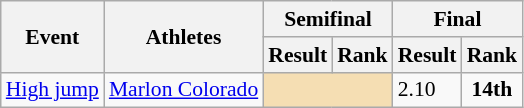<table class="wikitable" border="1" style="font-size:90%">
<tr>
<th rowspan=2>Event</th>
<th rowspan=2>Athletes</th>
<th colspan=2>Semifinal</th>
<th colspan=2>Final</th>
</tr>
<tr>
<th>Result</th>
<th>Rank</th>
<th>Result</th>
<th>Rank</th>
</tr>
<tr>
<td><a href='#'>High jump</a></td>
<td><a href='#'>Marlon Colorado</a></td>
<td colspan=2 bgcolor=wheat></td>
<td>2.10</td>
<td align=center><strong>14th</strong></td>
</tr>
</table>
